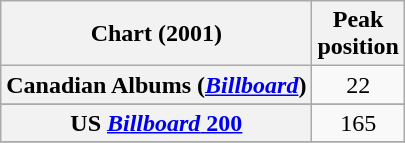<table class="wikitable sortable plainrowheaders" style="text-align:center;">
<tr>
<th scope="col">Chart (2001)</th>
<th scope="col">Peak<br> position</th>
</tr>
<tr>
<th scope="row">Canadian Albums (<em><a href='#'>Billboard</a></em>)</th>
<td>22</td>
</tr>
<tr>
</tr>
<tr>
<th scope="row">US <a href='#'><em>Billboard</em> 200</a></th>
<td>165</td>
</tr>
<tr>
</tr>
</table>
